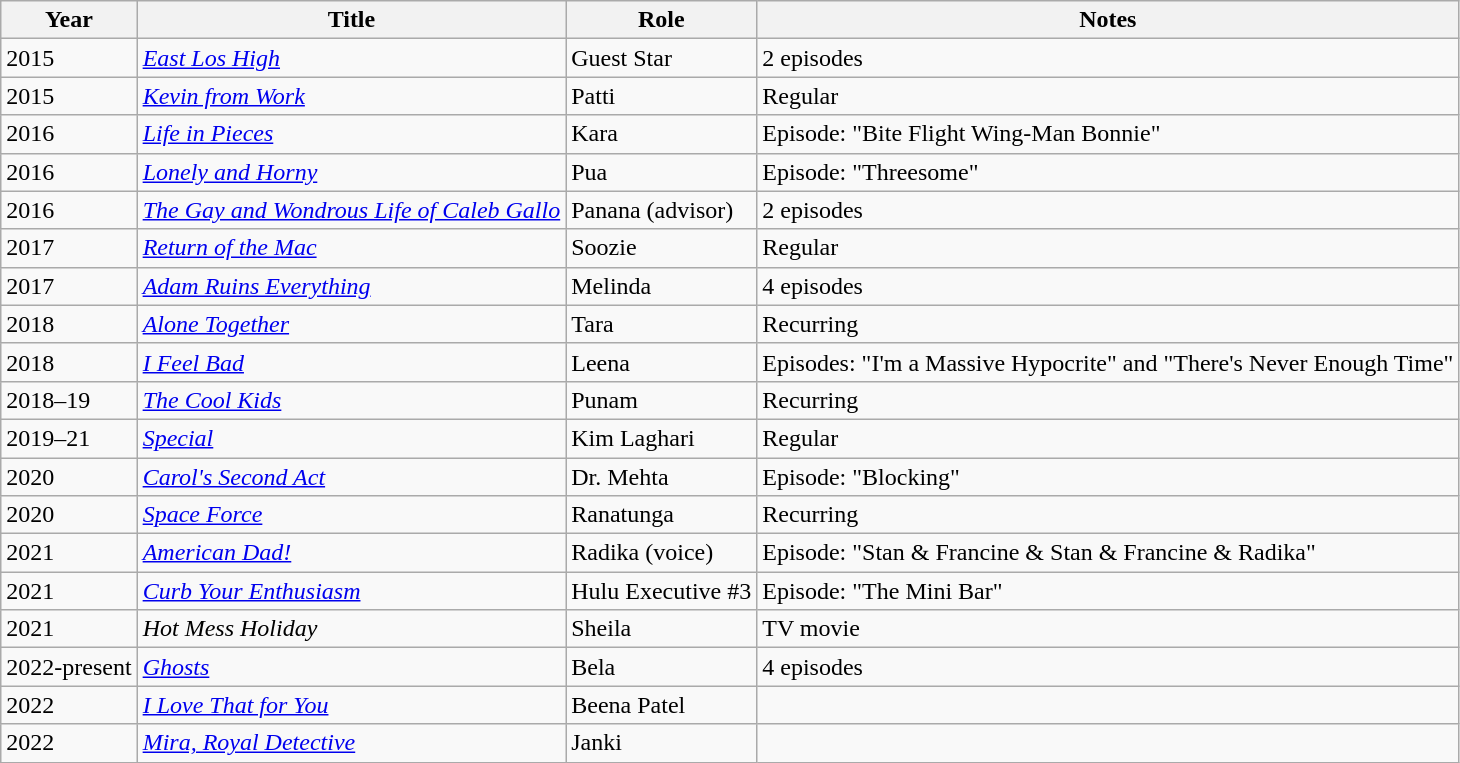<table class="wikitable sortable">
<tr>
<th>Year</th>
<th>Title</th>
<th>Role</th>
<th class="unsortable">Notes</th>
</tr>
<tr>
<td>2015</td>
<td><em><a href='#'>East Los High</a></em></td>
<td>Guest Star</td>
<td>2 episodes</td>
</tr>
<tr>
<td>2015</td>
<td><em><a href='#'>Kevin from Work</a></em></td>
<td>Patti</td>
<td>Regular</td>
</tr>
<tr>
<td>2016</td>
<td><em><a href='#'>Life in Pieces</a></em></td>
<td>Kara</td>
<td>Episode: "Bite Flight Wing-Man Bonnie"</td>
</tr>
<tr>
<td>2016</td>
<td><em><a href='#'>Lonely and Horny</a></em></td>
<td>Pua</td>
<td>Episode: "Threesome"</td>
</tr>
<tr>
<td>2016</td>
<td><em><a href='#'>The Gay and Wondrous Life of Caleb Gallo</a></em></td>
<td>Panana (advisor)</td>
<td>2 episodes</td>
</tr>
<tr>
<td>2017</td>
<td><em><a href='#'>Return of the Mac</a></em></td>
<td>Soozie</td>
<td>Regular</td>
</tr>
<tr>
<td>2017</td>
<td><em><a href='#'>Adam Ruins Everything</a></em></td>
<td>Melinda</td>
<td>4 episodes</td>
</tr>
<tr>
<td>2018</td>
<td><em><a href='#'>Alone Together</a></em></td>
<td>Tara</td>
<td>Recurring</td>
</tr>
<tr>
<td>2018</td>
<td><em><a href='#'>I Feel Bad</a></em></td>
<td>Leena</td>
<td>Episodes: "I'm a Massive Hypocrite" and "There's Never Enough Time"</td>
</tr>
<tr>
<td>2018–19</td>
<td><em><a href='#'>The Cool Kids</a></em></td>
<td>Punam</td>
<td>Recurring</td>
</tr>
<tr>
<td>2019–21</td>
<td><em><a href='#'>Special</a></em></td>
<td>Kim Laghari</td>
<td>Regular</td>
</tr>
<tr>
<td>2020</td>
<td><em><a href='#'>Carol's Second Act</a></em></td>
<td>Dr. Mehta</td>
<td>Episode: "Blocking"</td>
</tr>
<tr>
<td>2020</td>
<td><em><a href='#'>Space Force</a></em></td>
<td>Ranatunga</td>
<td>Recurring</td>
</tr>
<tr>
<td>2021</td>
<td><em><a href='#'>American Dad!</a></em></td>
<td>Radika (voice)</td>
<td>Episode: "Stan & Francine & Stan & Francine & Radika"</td>
</tr>
<tr>
<td>2021</td>
<td><em><a href='#'>Curb Your Enthusiasm</a></em></td>
<td>Hulu Executive #3</td>
<td>Episode: "The Mini Bar"</td>
</tr>
<tr>
<td>2021</td>
<td><em>Hot Mess Holiday</em></td>
<td>Sheila</td>
<td>TV movie</td>
</tr>
<tr>
<td>2022-present</td>
<td><a href='#'><em>Ghosts</em></a></td>
<td>Bela</td>
<td>4 episodes</td>
</tr>
<tr>
<td>2022</td>
<td><em><a href='#'>I Love That for You</a></em></td>
<td>Beena Patel</td>
<td></td>
</tr>
<tr>
<td>2022</td>
<td><em><a href='#'>Mira, Royal Detective</a></em></td>
<td>Janki</td>
<td></td>
</tr>
</table>
